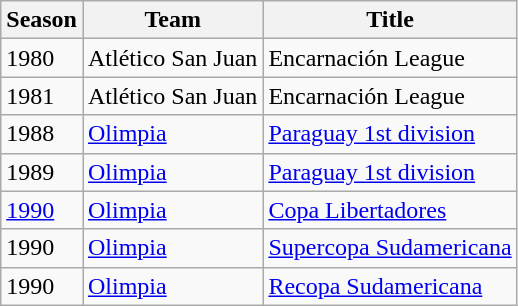<table class="wikitable">
<tr>
<th>Season</th>
<th>Team</th>
<th>Title</th>
</tr>
<tr>
<td>1980</td>
<td>Atlético San Juan</td>
<td>Encarnación League</td>
</tr>
<tr>
<td>1981</td>
<td>Atlético San Juan</td>
<td>Encarnación League</td>
</tr>
<tr>
<td>1988</td>
<td><a href='#'>Olimpia</a></td>
<td><a href='#'>Paraguay 1st division</a></td>
</tr>
<tr>
<td>1989</td>
<td><a href='#'>Olimpia</a></td>
<td><a href='#'>Paraguay 1st division</a></td>
</tr>
<tr>
<td><a href='#'>1990</a></td>
<td><a href='#'>Olimpia</a></td>
<td><a href='#'>Copa Libertadores</a></td>
</tr>
<tr>
<td>1990</td>
<td><a href='#'>Olimpia</a></td>
<td><a href='#'>Supercopa Sudamericana</a></td>
</tr>
<tr>
<td>1990</td>
<td><a href='#'>Olimpia</a></td>
<td><a href='#'>Recopa Sudamericana</a></td>
</tr>
</table>
